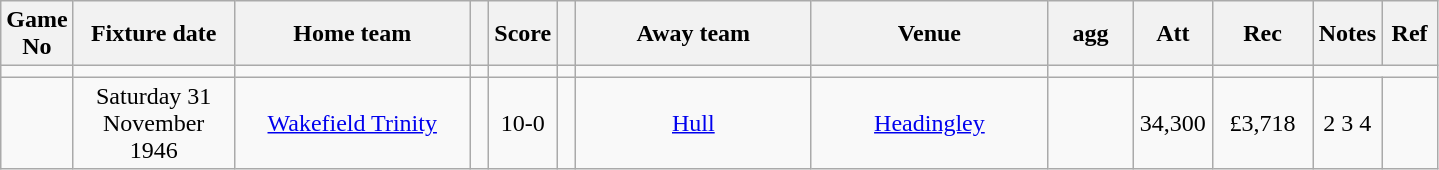<table class="wikitable" style="text-align:center;">
<tr>
<th width=20 abbr="No">Game No</th>
<th width=100 abbr="Date">Fixture date</th>
<th width=150 abbr="Home team">Home team</th>
<th width=5 abbr="space"></th>
<th width=20 abbr="Score">Score</th>
<th width=5 abbr="space"></th>
<th width=150 abbr="Away team">Away team</th>
<th width=150 abbr="Venue">Venue</th>
<th width=50 abbr="agg">agg</th>
<th width=45 abbr="Att">Att</th>
<th width=60 abbr="Rec">Rec</th>
<th width=20 abbr="Notes">Notes</th>
<th width=30 abbr="Ref">Ref</th>
</tr>
<tr>
<td></td>
<td></td>
<td></td>
<td></td>
<td></td>
<td></td>
<td></td>
<td></td>
<td></td>
<td></td>
<td></td>
</tr>
<tr>
<td></td>
<td>Saturday 31 November 1946</td>
<td><a href='#'>Wakefield Trinity</a></td>
<td></td>
<td>10-0</td>
<td></td>
<td><a href='#'>Hull</a></td>
<td><a href='#'>Headingley</a></td>
<td></td>
<td>34,300</td>
<td>£3,718</td>
<td>2 3 4</td>
<td></td>
</tr>
</table>
